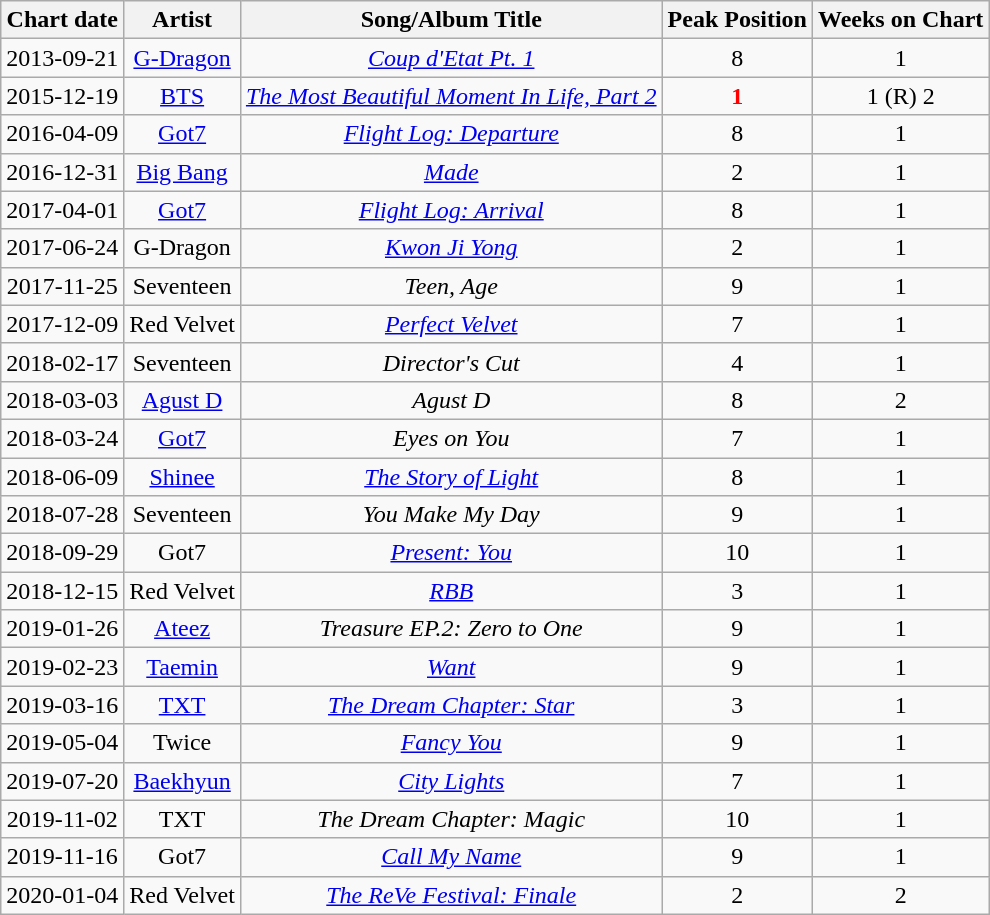<table class="wikitable sortable" style="text-align:center">
<tr>
<th>Chart date</th>
<th>Artist</th>
<th>Song/Album Title</th>
<th>Peak Position</th>
<th>Weeks on Chart</th>
</tr>
<tr>
<td>2013-09-21</td>
<td><a href='#'>G-Dragon</a></td>
<td><em><a href='#'>Coup d'Etat Pt. 1</a></em></td>
<td>8</td>
<td>1</td>
</tr>
<tr>
<td>2015-12-19</td>
<td><a href='#'>BTS</a></td>
<td><em><a href='#'>The Most Beautiful Moment In Life, Part 2</a></em></td>
<td style="color:red"><strong>1</strong></td>
<td>1 (R) 2</td>
</tr>
<tr>
<td>2016-04-09</td>
<td><a href='#'>Got7</a></td>
<td><em><a href='#'>Flight Log: Departure</a></em></td>
<td>8</td>
<td>1</td>
</tr>
<tr>
<td>2016-12-31</td>
<td><a href='#'>Big Bang</a></td>
<td><em><a href='#'>Made</a></em></td>
<td>2</td>
<td>1</td>
</tr>
<tr>
<td>2017-04-01</td>
<td><a href='#'>Got7</a></td>
<td><em><a href='#'>Flight Log: Arrival</a></em></td>
<td>8</td>
<td>1</td>
</tr>
<tr>
<td>2017-06-24</td>
<td>G-Dragon</td>
<td><em><a href='#'>Kwon Ji Yong</a></em></td>
<td>2</td>
<td>1</td>
</tr>
<tr>
<td>2017-11-25</td>
<td>Seventeen</td>
<td><em>Teen, Age</em></td>
<td>9</td>
<td>1</td>
</tr>
<tr>
<td>2017-12-09</td>
<td>Red Velvet</td>
<td><em><a href='#'>Perfect Velvet</a></em></td>
<td>7</td>
<td>1</td>
</tr>
<tr>
<td>2018-02-17</td>
<td>Seventeen</td>
<td><em>Director's Cut</em></td>
<td>4</td>
<td>1</td>
</tr>
<tr>
<td>2018-03-03</td>
<td><a href='#'>Agust D</a></td>
<td><em>Agust D</em></td>
<td>8</td>
<td>2</td>
</tr>
<tr>
<td>2018-03-24</td>
<td><a href='#'>Got7</a></td>
<td><em>Eyes on You</em></td>
<td>7</td>
<td>1</td>
</tr>
<tr>
<td>2018-06-09</td>
<td><a href='#'>Shinee</a></td>
<td><em><a href='#'>The Story of Light</a></em></td>
<td>8</td>
<td>1</td>
</tr>
<tr>
<td>2018-07-28</td>
<td>Seventeen</td>
<td><em>You Make My Day</em></td>
<td>9</td>
<td>1</td>
</tr>
<tr>
<td>2018-09-29</td>
<td>Got7</td>
<td><em><a href='#'>Present: You</a></em></td>
<td>10</td>
<td>1</td>
</tr>
<tr>
<td>2018-12-15</td>
<td>Red Velvet</td>
<td><em><a href='#'>RBB</a></em></td>
<td>3</td>
<td>1</td>
</tr>
<tr>
<td>2019-01-26</td>
<td><a href='#'>Ateez</a></td>
<td><em>Treasure EP.2: Zero to One</em></td>
<td>9</td>
<td>1</td>
</tr>
<tr>
<td>2019-02-23</td>
<td><a href='#'>Taemin</a></td>
<td><em><a href='#'>Want</a></em></td>
<td>9</td>
<td>1</td>
</tr>
<tr>
<td>2019-03-16</td>
<td><a href='#'>TXT</a></td>
<td><em><a href='#'>The Dream Chapter: Star</a></em></td>
<td>3</td>
<td>1</td>
</tr>
<tr>
<td>2019-05-04</td>
<td>Twice</td>
<td><em><a href='#'>Fancy You</a></em></td>
<td>9</td>
<td>1</td>
</tr>
<tr>
<td>2019-07-20</td>
<td><a href='#'>Baekhyun</a></td>
<td><em><a href='#'>City Lights</a></em></td>
<td>7</td>
<td>1</td>
</tr>
<tr>
<td>2019-11-02</td>
<td>TXT</td>
<td><em>The Dream Chapter: Magic</em></td>
<td>10</td>
<td>1</td>
</tr>
<tr>
<td>2019-11-16</td>
<td>Got7</td>
<td><em><a href='#'>Call My Name</a></em></td>
<td>9</td>
<td>1</td>
</tr>
<tr>
<td>2020-01-04</td>
<td>Red Velvet</td>
<td><em><a href='#'>The ReVe Festival: Finale</a></em></td>
<td>2</td>
<td>2</td>
</tr>
</table>
